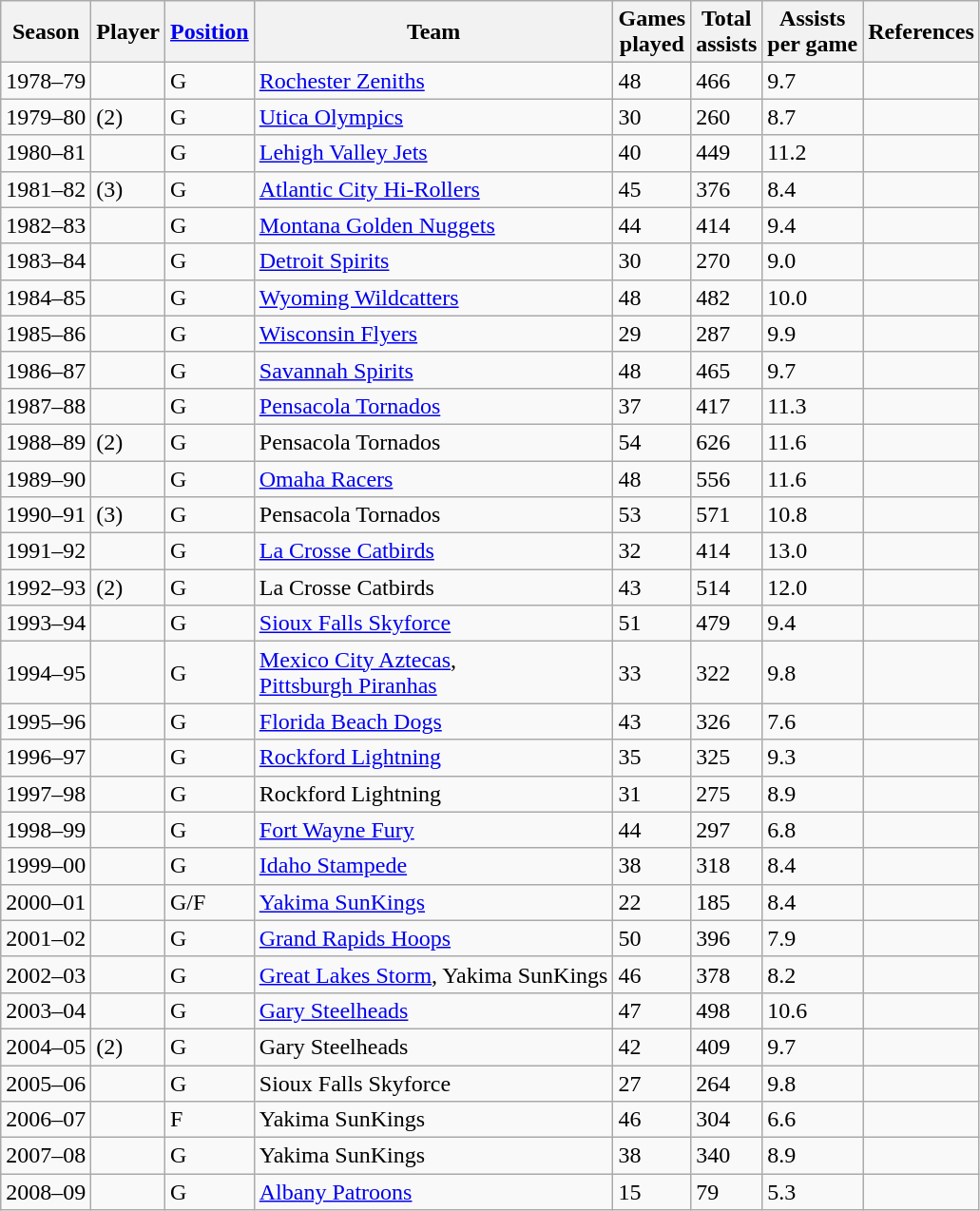<table class="wikitable sortable">
<tr>
<th>Season</th>
<th>Player</th>
<th><a href='#'>Position</a></th>
<th>Team</th>
<th>Games<br>played</th>
<th>Total<br>assists</th>
<th>Assists<br>per game</th>
<th class="unsortable">References</th>
</tr>
<tr>
<td>1978–79</td>
<td></td>
<td>G</td>
<td><a href='#'>Rochester Zeniths</a></td>
<td>48</td>
<td>466</td>
<td>9.7</td>
<td></td>
</tr>
<tr>
<td>1979–80</td>
<td> (2)</td>
<td>G</td>
<td><a href='#'>Utica Olympics</a></td>
<td>30</td>
<td>260</td>
<td>8.7</td>
<td></td>
</tr>
<tr>
<td>1980–81</td>
<td></td>
<td>G</td>
<td><a href='#'>Lehigh Valley Jets</a></td>
<td>40</td>
<td>449</td>
<td>11.2</td>
<td></td>
</tr>
<tr>
<td>1981–82</td>
<td> (3)</td>
<td>G</td>
<td><a href='#'>Atlantic City Hi-Rollers</a></td>
<td>45</td>
<td>376</td>
<td>8.4</td>
<td></td>
</tr>
<tr>
<td>1982–83</td>
<td></td>
<td>G</td>
<td><a href='#'>Montana Golden Nuggets</a></td>
<td>44</td>
<td>414</td>
<td>9.4</td>
<td></td>
</tr>
<tr>
<td>1983–84</td>
<td></td>
<td>G</td>
<td><a href='#'>Detroit Spirits</a></td>
<td>30</td>
<td>270</td>
<td>9.0</td>
<td></td>
</tr>
<tr>
<td>1984–85</td>
<td></td>
<td>G</td>
<td><a href='#'>Wyoming Wildcatters</a></td>
<td>48</td>
<td>482</td>
<td>10.0</td>
<td></td>
</tr>
<tr>
<td>1985–86</td>
<td></td>
<td>G</td>
<td><a href='#'>Wisconsin Flyers</a></td>
<td>29</td>
<td>287</td>
<td>9.9</td>
<td></td>
</tr>
<tr>
<td>1986–87</td>
<td></td>
<td>G</td>
<td><a href='#'>Savannah Spirits</a></td>
<td>48</td>
<td>465</td>
<td>9.7</td>
<td></td>
</tr>
<tr>
<td>1987–88</td>
<td></td>
<td>G</td>
<td><a href='#'>Pensacola Tornados</a></td>
<td>37</td>
<td>417</td>
<td>11.3</td>
<td></td>
</tr>
<tr>
<td>1988–89</td>
<td> (2)</td>
<td>G</td>
<td>Pensacola Tornados</td>
<td>54</td>
<td>626</td>
<td>11.6</td>
<td></td>
</tr>
<tr>
<td>1989–90</td>
<td></td>
<td>G</td>
<td><a href='#'>Omaha Racers</a></td>
<td>48</td>
<td>556</td>
<td>11.6</td>
<td></td>
</tr>
<tr>
<td>1990–91</td>
<td> (3)</td>
<td>G</td>
<td>Pensacola Tornados</td>
<td>53</td>
<td>571</td>
<td>10.8</td>
<td></td>
</tr>
<tr>
<td>1991–92</td>
<td></td>
<td>G</td>
<td><a href='#'>La Crosse Catbirds</a></td>
<td>32</td>
<td>414</td>
<td>13.0</td>
<td></td>
</tr>
<tr>
<td>1992–93</td>
<td> (2)</td>
<td>G</td>
<td>La Crosse Catbirds</td>
<td>43</td>
<td>514</td>
<td>12.0</td>
<td></td>
</tr>
<tr>
<td>1993–94</td>
<td></td>
<td>G</td>
<td><a href='#'>Sioux Falls Skyforce</a></td>
<td>51</td>
<td>479</td>
<td>9.4</td>
<td></td>
</tr>
<tr>
<td>1994–95</td>
<td></td>
<td>G</td>
<td><a href='#'>Mexico City Aztecas</a>,<br><a href='#'>Pittsburgh Piranhas</a></td>
<td>33</td>
<td>322</td>
<td>9.8</td>
<td></td>
</tr>
<tr>
<td>1995–96</td>
<td></td>
<td>G</td>
<td><a href='#'>Florida Beach Dogs</a></td>
<td>43</td>
<td>326</td>
<td>7.6</td>
<td></td>
</tr>
<tr>
<td>1996–97</td>
<td></td>
<td>G</td>
<td><a href='#'>Rockford Lightning</a></td>
<td>35</td>
<td>325</td>
<td>9.3</td>
<td></td>
</tr>
<tr>
<td>1997–98</td>
<td></td>
<td>G</td>
<td>Rockford Lightning</td>
<td>31</td>
<td>275</td>
<td>8.9</td>
<td></td>
</tr>
<tr>
<td>1998–99</td>
<td></td>
<td>G</td>
<td><a href='#'>Fort Wayne Fury</a></td>
<td>44</td>
<td>297</td>
<td>6.8</td>
<td></td>
</tr>
<tr>
<td>1999–00</td>
<td></td>
<td>G</td>
<td><a href='#'>Idaho Stampede</a></td>
<td>38</td>
<td>318</td>
<td>8.4</td>
<td></td>
</tr>
<tr>
<td>2000–01</td>
<td></td>
<td>G/F</td>
<td><a href='#'>Yakima SunKings</a></td>
<td>22</td>
<td>185</td>
<td>8.4</td>
<td></td>
</tr>
<tr>
<td>2001–02</td>
<td></td>
<td>G</td>
<td><a href='#'>Grand Rapids Hoops</a></td>
<td>50</td>
<td>396</td>
<td>7.9</td>
<td></td>
</tr>
<tr>
<td>2002–03</td>
<td></td>
<td>G</td>
<td><a href='#'>Great Lakes Storm</a>, Yakima SunKings</td>
<td>46</td>
<td>378</td>
<td>8.2</td>
<td></td>
</tr>
<tr>
<td>2003–04</td>
<td></td>
<td>G</td>
<td><a href='#'>Gary Steelheads</a></td>
<td>47</td>
<td>498</td>
<td>10.6</td>
<td></td>
</tr>
<tr>
<td>2004–05</td>
<td> (2)</td>
<td>G</td>
<td>Gary Steelheads</td>
<td>42</td>
<td>409</td>
<td>9.7</td>
<td></td>
</tr>
<tr>
<td>2005–06</td>
<td></td>
<td>G</td>
<td>Sioux Falls Skyforce</td>
<td>27</td>
<td>264</td>
<td>9.8</td>
<td></td>
</tr>
<tr>
<td>2006–07</td>
<td></td>
<td>F</td>
<td>Yakima SunKings</td>
<td>46</td>
<td>304</td>
<td>6.6</td>
<td></td>
</tr>
<tr>
<td>2007–08</td>
<td></td>
<td>G</td>
<td>Yakima SunKings</td>
<td>38</td>
<td>340</td>
<td>8.9</td>
<td></td>
</tr>
<tr>
<td>2008–09</td>
<td></td>
<td>G</td>
<td><a href='#'>Albany Patroons</a></td>
<td>15</td>
<td>79</td>
<td>5.3</td>
<td></td>
</tr>
</table>
